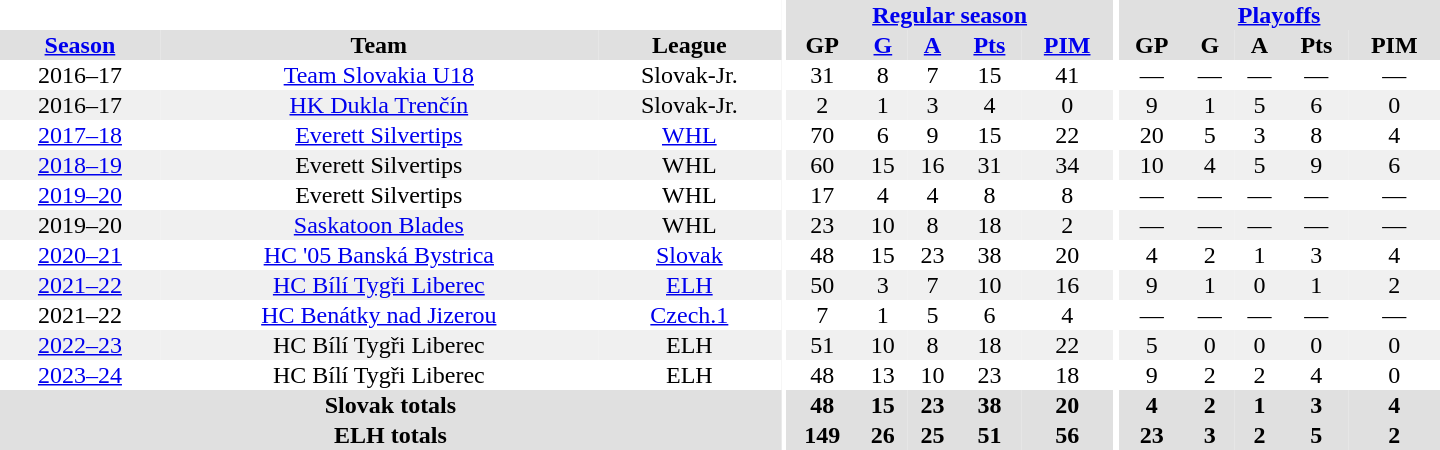<table border="0" cellpadding="1" cellspacing="0" style="text-align:center; width:60em">
<tr bgcolor="#e0e0e0">
<th colspan="3" bgcolor="#ffffff"></th>
<th rowspan="99" bgcolor="#ffffff"></th>
<th colspan="5"><a href='#'>Regular season</a></th>
<th rowspan="99" bgcolor="#ffffff"></th>
<th colspan="5"><a href='#'>Playoffs</a></th>
</tr>
<tr bgcolor="#e0e0e0">
<th><a href='#'>Season</a></th>
<th>Team</th>
<th>League</th>
<th>GP</th>
<th><a href='#'>G</a></th>
<th><a href='#'>A</a></th>
<th><a href='#'>Pts</a></th>
<th><a href='#'>PIM</a></th>
<th>GP</th>
<th>G</th>
<th>A</th>
<th>Pts</th>
<th>PIM</th>
</tr>
<tr>
<td>2016–17</td>
<td><a href='#'>Team Slovakia U18</a></td>
<td>Slovak-Jr.</td>
<td>31</td>
<td>8</td>
<td>7</td>
<td>15</td>
<td>41</td>
<td>—</td>
<td>—</td>
<td>—</td>
<td>—</td>
<td>—</td>
</tr>
<tr bgcolor="#f0f0f0">
<td>2016–17</td>
<td><a href='#'>HK Dukla Trenčín</a></td>
<td>Slovak-Jr.</td>
<td>2</td>
<td>1</td>
<td>3</td>
<td>4</td>
<td>0</td>
<td>9</td>
<td>1</td>
<td>5</td>
<td>6</td>
<td>0</td>
</tr>
<tr>
<td><a href='#'>2017–18</a></td>
<td><a href='#'>Everett Silvertips</a></td>
<td><a href='#'>WHL</a></td>
<td>70</td>
<td>6</td>
<td>9</td>
<td>15</td>
<td>22</td>
<td>20</td>
<td>5</td>
<td>3</td>
<td>8</td>
<td>4</td>
</tr>
<tr bgcolor="#f0f0f0">
<td><a href='#'>2018–19</a></td>
<td>Everett Silvertips</td>
<td>WHL</td>
<td>60</td>
<td>15</td>
<td>16</td>
<td>31</td>
<td>34</td>
<td>10</td>
<td>4</td>
<td>5</td>
<td>9</td>
<td>6</td>
</tr>
<tr>
<td><a href='#'>2019–20</a></td>
<td>Everett Silvertips</td>
<td>WHL</td>
<td>17</td>
<td>4</td>
<td>4</td>
<td>8</td>
<td>8</td>
<td>—</td>
<td>—</td>
<td>—</td>
<td>—</td>
<td>—</td>
</tr>
<tr bgcolor="#f0f0f0">
<td>2019–20</td>
<td><a href='#'>Saskatoon Blades</a></td>
<td>WHL</td>
<td>23</td>
<td>10</td>
<td>8</td>
<td>18</td>
<td>2</td>
<td>—</td>
<td>—</td>
<td>—</td>
<td>—</td>
<td>—</td>
</tr>
<tr>
<td><a href='#'>2020–21</a></td>
<td><a href='#'>HC '05 Banská Bystrica</a></td>
<td><a href='#'>Slovak</a></td>
<td>48</td>
<td>15</td>
<td>23</td>
<td>38</td>
<td>20</td>
<td>4</td>
<td>2</td>
<td>1</td>
<td>3</td>
<td>4</td>
</tr>
<tr bgcolor="#f0f0f0">
<td><a href='#'>2021–22</a></td>
<td><a href='#'>HC Bílí Tygři Liberec</a></td>
<td><a href='#'>ELH</a></td>
<td>50</td>
<td>3</td>
<td>7</td>
<td>10</td>
<td>16</td>
<td>9</td>
<td>1</td>
<td>0</td>
<td>1</td>
<td>2</td>
</tr>
<tr>
<td>2021–22</td>
<td><a href='#'>HC Benátky nad Jizerou</a></td>
<td><a href='#'>Czech.1</a></td>
<td>7</td>
<td>1</td>
<td>5</td>
<td>6</td>
<td>4</td>
<td>—</td>
<td>—</td>
<td>—</td>
<td>—</td>
<td>—</td>
</tr>
<tr bgcolor="#f0f0f0">
<td><a href='#'>2022–23</a></td>
<td>HC Bílí Tygři Liberec</td>
<td>ELH</td>
<td>51</td>
<td>10</td>
<td>8</td>
<td>18</td>
<td>22</td>
<td>5</td>
<td>0</td>
<td>0</td>
<td>0</td>
<td>0</td>
</tr>
<tr>
<td><a href='#'>2023–24</a></td>
<td>HC Bílí Tygři Liberec</td>
<td>ELH</td>
<td>48</td>
<td>13</td>
<td>10</td>
<td>23</td>
<td>18</td>
<td>9</td>
<td>2</td>
<td>2</td>
<td>4</td>
<td>0</td>
</tr>
<tr bgcolor="#e0e0e0">
<th colspan="3">Slovak totals</th>
<th>48</th>
<th>15</th>
<th>23</th>
<th>38</th>
<th>20</th>
<th>4</th>
<th>2</th>
<th>1</th>
<th>3</th>
<th>4</th>
</tr>
<tr bgcolor="#e0e0e0">
<th colspan="3">ELH totals</th>
<th>149</th>
<th>26</th>
<th>25</th>
<th>51</th>
<th>56</th>
<th>23</th>
<th>3</th>
<th>2</th>
<th>5</th>
<th>2</th>
</tr>
</table>
